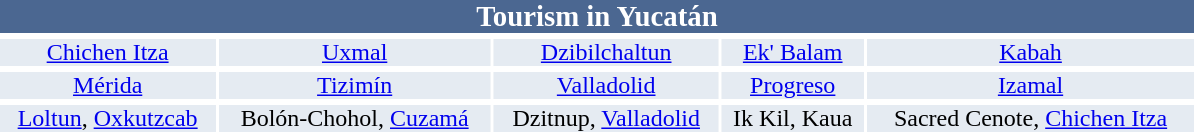<table class="toc" cellpadding=0 cellspacing=2 width=800px style="float:center; margin: 0.5em 0.5em 0.5em 1em; padding: 0.5e">
<tr>
<td colspan=5 style="background:#4b6791; color:white; font-size:120%" align=center><strong>Tourism in Yucatán</strong></td>
</tr>
<tr>
<td align=center valign=center bgcolor="#f9f9f9"></td>
<td align=center valign=center bgcolor="#f9f9f9"></td>
<td align=center valign=center bgcolor="#f9f9f9"></td>
<td align=center valign=center bgcolor="#f9f9f9"></td>
<td align=center valign=center bgcolor="#f9f9f9"></td>
</tr>
<tr>
<td style="background:#e5ebf2;" align=center><a href='#'>Chichen Itza</a></td>
<td style="background:#e5ebf2;" align=center><a href='#'>Uxmal</a></td>
<td style="background:#e5ebf2;" align=center><a href='#'>Dzibilchaltun</a></td>
<td style="background:#e5ebf2;" align=center><a href='#'>Ek' Balam</a></td>
<td style="background:#e5ebf2;" align=center><a href='#'>Kabah</a></td>
</tr>
<tr>
<td align=center valign=center bgcolor="#f9f9f9"></td>
<td align=center valign=center bgcolor="#f9f9f9"></td>
<td align=center valign=center bgcolor="#f9f9f9"></td>
<td align=center valign=center bgcolor="#f9f9f9"></td>
<td align=center valign=center bgcolor="#f9f9f9"></td>
</tr>
<tr>
<td style="background:#e5ebf2;" align=center><a href='#'>Mérida</a></td>
<td style="background:#e5ebf2;" align=center><a href='#'>Tizimín</a></td>
<td style="background:#e5ebf2;" align=center><a href='#'>Valladolid</a></td>
<td style="background:#e5ebf2;" align=center><a href='#'>Progreso</a></td>
<td style="background:#e5ebf2;" align=center><a href='#'>Izamal</a></td>
</tr>
<tr>
<td align=center valign=center bgcolor="#f9f9f9"></td>
<td align=center valign=center bgcolor="#f9f9f9"></td>
<td align=center valign=center bgcolor="#f9f9f9"></td>
<td align=center valign=center bgcolor="#f9f9f9"></td>
<td align=center valign=center bgcolor="#f9f9f9"></td>
</tr>
<tr>
<td style="background:#e5ebf2;" align=center><a href='#'>Loltun</a>, <a href='#'>Oxkutzcab</a></td>
<td style="background:#e5ebf2;" align=center>Bolón-Chohol, <a href='#'>Cuzamá</a></td>
<td style="background:#e5ebf2;" align=center>Dzitnup, <a href='#'>Valladolid</a></td>
<td style="background:#e5ebf2;" align=center>Ik Kil, Kaua</td>
<td style="background:#e5ebf2;" align=center>Sacred Cenote, <a href='#'>Chichen Itza</a></td>
</tr>
<tr>
</tr>
</table>
